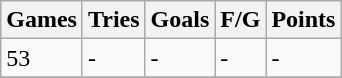<table class="wikitable">
<tr>
<th>Games</th>
<th>Tries</th>
<th>Goals</th>
<th>F/G</th>
<th>Points</th>
</tr>
<tr>
<td>53</td>
<td>-</td>
<td>-</td>
<td>-</td>
<td>-</td>
</tr>
<tr>
</tr>
</table>
